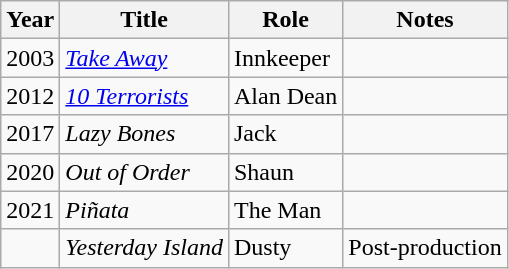<table class="wikitable">
<tr>
<th>Year</th>
<th>Title</th>
<th>Role</th>
<th>Notes</th>
</tr>
<tr>
<td>2003</td>
<td><em><a href='#'>Take Away</a></em></td>
<td>Innkeeper</td>
<td></td>
</tr>
<tr>
<td>2012</td>
<td><em><a href='#'>10 Terrorists</a></em></td>
<td>Alan Dean</td>
<td></td>
</tr>
<tr>
<td>2017</td>
<td><em>Lazy Bones</em></td>
<td>Jack</td>
<td></td>
</tr>
<tr>
<td>2020</td>
<td><em>Out of Order</em></td>
<td>Shaun</td>
<td></td>
</tr>
<tr>
<td>2021</td>
<td><em>Piñata</em></td>
<td>The Man</td>
<td></td>
</tr>
<tr>
<td></td>
<td><em>Yesterday Island</em></td>
<td>Dusty</td>
<td>Post-production</td>
</tr>
</table>
